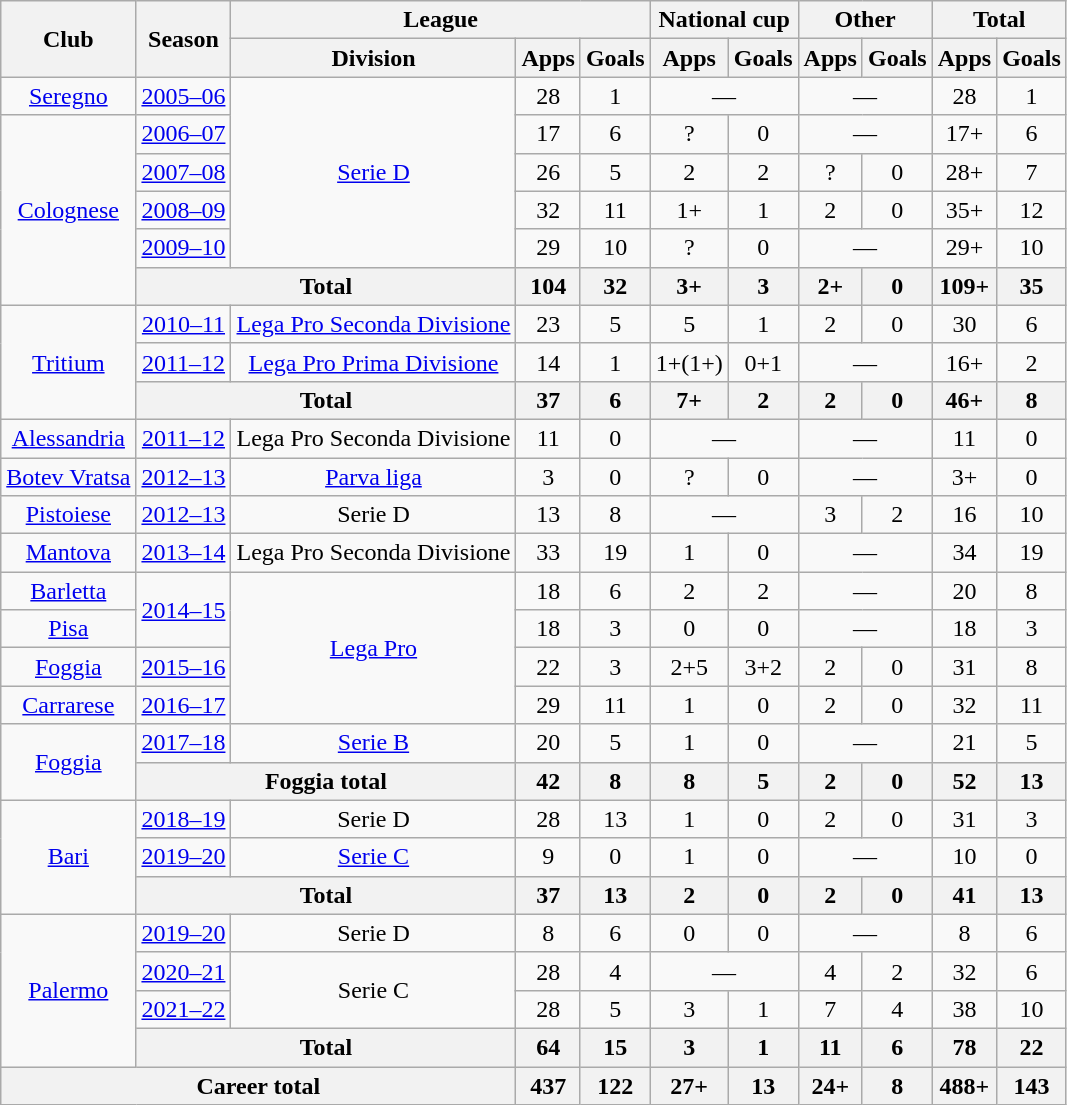<table class="wikitable" style="text-align: center;">
<tr>
<th rowspan="2">Club</th>
<th rowspan="2">Season</th>
<th colspan="3">League</th>
<th colspan="2">National cup</th>
<th colspan="2">Other</th>
<th colspan="2">Total</th>
</tr>
<tr>
<th>Division</th>
<th>Apps</th>
<th>Goals</th>
<th>Apps</th>
<th>Goals</th>
<th>Apps</th>
<th>Goals</th>
<th>Apps</th>
<th>Goals</th>
</tr>
<tr>
<td><a href='#'>Seregno</a></td>
<td><a href='#'>2005–06</a></td>
<td rowspan="5"><a href='#'>Serie D</a></td>
<td>28</td>
<td>1</td>
<td colspan="2">—</td>
<td colspan="2">—</td>
<td>28</td>
<td>1</td>
</tr>
<tr>
<td rowspan="5"><a href='#'>Colognese</a></td>
<td><a href='#'>2006–07</a></td>
<td>17</td>
<td>6</td>
<td>?</td>
<td>0</td>
<td colspan="2">—</td>
<td>17+</td>
<td>6</td>
</tr>
<tr>
<td><a href='#'>2007–08</a></td>
<td>26</td>
<td>5</td>
<td>2</td>
<td>2</td>
<td>?</td>
<td>0</td>
<td>28+</td>
<td>7</td>
</tr>
<tr>
<td><a href='#'>2008–09</a></td>
<td>32</td>
<td>11</td>
<td>1+</td>
<td>1</td>
<td>2</td>
<td>0</td>
<td>35+</td>
<td>12</td>
</tr>
<tr>
<td><a href='#'>2009–10</a></td>
<td>29</td>
<td>10</td>
<td>?</td>
<td>0</td>
<td colspan="2">—</td>
<td>29+</td>
<td>10</td>
</tr>
<tr>
<th colspan="2">Total</th>
<th>104</th>
<th>32</th>
<th>3+</th>
<th>3</th>
<th>2+</th>
<th>0</th>
<th>109+</th>
<th>35</th>
</tr>
<tr>
<td rowspan="3"><a href='#'>Tritium</a></td>
<td><a href='#'>2010–11</a></td>
<td><a href='#'>Lega Pro Seconda Divisione</a></td>
<td>23</td>
<td>5</td>
<td>5</td>
<td>1</td>
<td>2</td>
<td>0</td>
<td>30</td>
<td>6</td>
</tr>
<tr>
<td><a href='#'>2011–12</a></td>
<td><a href='#'>Lega Pro Prima Divisione</a></td>
<td>14</td>
<td>1</td>
<td>1+(1+)</td>
<td>0+1</td>
<td colspan="2">—</td>
<td>16+</td>
<td>2</td>
</tr>
<tr>
<th colspan="2">Total</th>
<th>37</th>
<th>6</th>
<th>7+</th>
<th>2</th>
<th>2</th>
<th>0</th>
<th>46+</th>
<th>8</th>
</tr>
<tr>
<td><a href='#'>Alessandria</a></td>
<td><a href='#'>2011–12</a></td>
<td>Lega Pro Seconda Divisione</td>
<td>11</td>
<td>0</td>
<td colspan="2">—</td>
<td colspan="2">—</td>
<td>11</td>
<td>0</td>
</tr>
<tr>
<td><a href='#'>Botev Vratsa</a></td>
<td><a href='#'>2012–13</a></td>
<td><a href='#'>Parva liga</a></td>
<td>3</td>
<td>0</td>
<td>?</td>
<td>0</td>
<td colspan="2">—</td>
<td>3+</td>
<td>0</td>
</tr>
<tr>
<td><a href='#'>Pistoiese</a></td>
<td><a href='#'>2012–13</a></td>
<td>Serie D</td>
<td>13</td>
<td>8</td>
<td colspan="2">—</td>
<td>3</td>
<td>2</td>
<td>16</td>
<td>10</td>
</tr>
<tr>
<td><a href='#'>Mantova</a></td>
<td><a href='#'>2013–14</a></td>
<td>Lega Pro Seconda Divisione</td>
<td>33</td>
<td>19</td>
<td>1</td>
<td>0</td>
<td colspan="2">—</td>
<td>34</td>
<td>19</td>
</tr>
<tr>
<td><a href='#'>Barletta</a></td>
<td rowspan="2"><a href='#'>2014–15</a></td>
<td rowspan="4"><a href='#'>Lega Pro</a></td>
<td>18</td>
<td>6</td>
<td>2</td>
<td>2</td>
<td colspan="2">—</td>
<td>20</td>
<td>8</td>
</tr>
<tr>
<td><a href='#'>Pisa</a></td>
<td>18</td>
<td>3</td>
<td>0</td>
<td>0</td>
<td colspan="2">—</td>
<td>18</td>
<td>3</td>
</tr>
<tr>
<td><a href='#'>Foggia</a></td>
<td><a href='#'>2015–16</a></td>
<td>22</td>
<td>3</td>
<td>2+5</td>
<td>3+2</td>
<td>2</td>
<td>0</td>
<td>31</td>
<td>8</td>
</tr>
<tr>
<td><a href='#'>Carrarese</a></td>
<td><a href='#'>2016–17</a></td>
<td>29</td>
<td>11</td>
<td>1</td>
<td>0</td>
<td>2</td>
<td>0</td>
<td>32</td>
<td>11</td>
</tr>
<tr>
<td rowspan="2"><a href='#'>Foggia</a></td>
<td><a href='#'>2017–18</a></td>
<td><a href='#'>Serie B</a></td>
<td>20</td>
<td>5</td>
<td>1</td>
<td>0</td>
<td colspan="2">—</td>
<td>21</td>
<td>5</td>
</tr>
<tr>
<th colspan="2">Foggia total</th>
<th>42</th>
<th>8</th>
<th>8</th>
<th>5</th>
<th>2</th>
<th>0</th>
<th>52</th>
<th>13</th>
</tr>
<tr>
<td rowspan="3"><a href='#'>Bari</a></td>
<td><a href='#'>2018–19</a></td>
<td>Serie D</td>
<td>28</td>
<td>13</td>
<td>1</td>
<td>0</td>
<td>2</td>
<td>0</td>
<td>31</td>
<td>3</td>
</tr>
<tr>
<td><a href='#'>2019–20</a></td>
<td><a href='#'>Serie C</a></td>
<td>9</td>
<td>0</td>
<td>1</td>
<td>0</td>
<td colspan="2">—</td>
<td>10</td>
<td>0</td>
</tr>
<tr>
<th colspan="2">Total</th>
<th>37</th>
<th>13</th>
<th>2</th>
<th>0</th>
<th>2</th>
<th>0</th>
<th>41</th>
<th>13</th>
</tr>
<tr>
<td rowspan="4"><a href='#'>Palermo</a></td>
<td><a href='#'>2019–20</a></td>
<td>Serie D</td>
<td>8</td>
<td>6</td>
<td>0</td>
<td>0</td>
<td colspan="2">—</td>
<td>8</td>
<td>6</td>
</tr>
<tr>
<td><a href='#'>2020–21</a></td>
<td rowspan="2">Serie C</td>
<td>28</td>
<td>4</td>
<td colspan="2">—</td>
<td>4</td>
<td>2</td>
<td>32</td>
<td>6</td>
</tr>
<tr>
<td><a href='#'>2021–22</a></td>
<td>28</td>
<td>5</td>
<td>3</td>
<td>1</td>
<td>7</td>
<td>4</td>
<td>38</td>
<td>10</td>
</tr>
<tr>
<th colspan="2">Total</th>
<th>64</th>
<th>15</th>
<th>3</th>
<th>1</th>
<th>11</th>
<th>6</th>
<th>78</th>
<th>22</th>
</tr>
<tr>
<th colspan="3">Career total</th>
<th>437</th>
<th>122</th>
<th>27+</th>
<th>13</th>
<th>24+</th>
<th>8</th>
<th>488+</th>
<th>143</th>
</tr>
</table>
